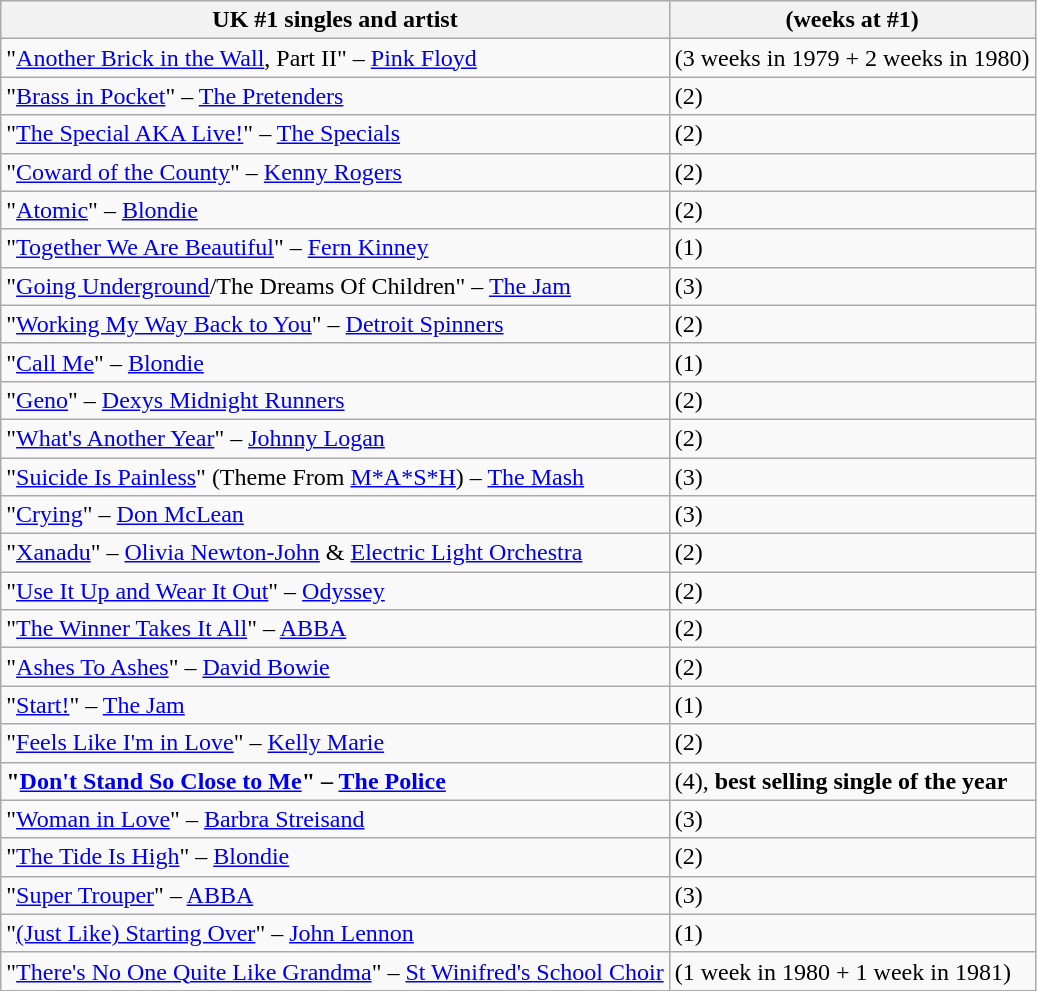<table class="wikitable">
<tr>
<th>UK #1 singles and artist</th>
<th>(weeks at #1)</th>
</tr>
<tr>
<td>"<a href='#'>Another Brick in the Wall</a>, Part II" – <a href='#'>Pink Floyd</a></td>
<td>(3 weeks in 1979 + 2 weeks in 1980)</td>
</tr>
<tr>
<td>"<a href='#'>Brass in Pocket</a>" – <a href='#'>The Pretenders</a></td>
<td>(2)</td>
</tr>
<tr>
<td>"<a href='#'>The Special AKA Live!</a>" – <a href='#'>The Specials</a></td>
<td>(2)</td>
</tr>
<tr>
<td>"<a href='#'>Coward of the County</a>" – <a href='#'>Kenny Rogers</a></td>
<td>(2)</td>
</tr>
<tr>
<td>"<a href='#'>Atomic</a>" – <a href='#'>Blondie</a></td>
<td>(2)</td>
</tr>
<tr>
<td>"<a href='#'>Together We Are Beautiful</a>" – <a href='#'>Fern Kinney</a></td>
<td>(1)</td>
</tr>
<tr>
<td>"<a href='#'>Going Underground</a>/The Dreams Of Children" – <a href='#'>The Jam</a></td>
<td>(3)</td>
</tr>
<tr>
<td>"<a href='#'>Working My Way Back to You</a>" – <a href='#'>Detroit Spinners</a></td>
<td>(2)</td>
</tr>
<tr>
<td>"<a href='#'>Call Me</a>" – <a href='#'>Blondie</a></td>
<td>(1)</td>
</tr>
<tr>
<td>"<a href='#'>Geno</a>" – <a href='#'>Dexys Midnight Runners</a></td>
<td>(2)</td>
</tr>
<tr>
<td>"<a href='#'>What's Another Year</a>" – <a href='#'>Johnny Logan</a></td>
<td>(2)</td>
</tr>
<tr>
<td>"<a href='#'>Suicide Is Painless</a>" (Theme From <a href='#'>M*A*S*H</a>) – <a href='#'>The Mash</a></td>
<td>(3)</td>
</tr>
<tr>
<td>"<a href='#'>Crying</a>" – <a href='#'>Don McLean</a></td>
<td>(3)</td>
</tr>
<tr>
<td>"<a href='#'>Xanadu</a>" – <a href='#'>Olivia Newton-John</a> & <a href='#'>Electric Light Orchestra</a></td>
<td>(2)</td>
</tr>
<tr>
<td>"<a href='#'>Use It Up and Wear It Out</a>" – <a href='#'>Odyssey</a></td>
<td>(2)</td>
</tr>
<tr>
<td>"<a href='#'>The Winner Takes It All</a>" – <a href='#'>ABBA</a></td>
<td>(2)</td>
</tr>
<tr>
<td>"<a href='#'>Ashes To Ashes</a>" – <a href='#'>David Bowie</a></td>
<td>(2)</td>
</tr>
<tr>
<td>"<a href='#'>Start!</a>" – <a href='#'>The Jam</a></td>
<td>(1)</td>
</tr>
<tr>
<td>"<a href='#'>Feels Like I'm in Love</a>" – <a href='#'>Kelly Marie</a></td>
<td>(2)</td>
</tr>
<tr>
<td><strong>"<a href='#'>Don't Stand So Close to Me</a>" – <a href='#'>The Police</a></strong></td>
<td>(4), <strong>best selling single of the year</strong></td>
</tr>
<tr>
<td>"<a href='#'>Woman in Love</a>" – <a href='#'>Barbra Streisand</a></td>
<td>(3)</td>
</tr>
<tr>
<td>"<a href='#'>The Tide Is High</a>" – <a href='#'>Blondie</a></td>
<td>(2)</td>
</tr>
<tr>
<td>"<a href='#'>Super Trouper</a>" – <a href='#'>ABBA</a></td>
<td>(3)</td>
</tr>
<tr>
<td>"<a href='#'>(Just Like) Starting Over</a>" – <a href='#'>John Lennon</a></td>
<td>(1)</td>
</tr>
<tr>
<td>"<a href='#'>There's No One Quite Like Grandma</a>" – <a href='#'>St Winifred's School Choir</a></td>
<td>(1 week in 1980 + 1 week in 1981)</td>
</tr>
</table>
